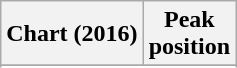<table class="wikitable sortable plainrowheaders">
<tr>
<th>Chart (2016)</th>
<th>Peak<br>position</th>
</tr>
<tr>
</tr>
<tr>
</tr>
<tr>
</tr>
<tr>
</tr>
<tr>
</tr>
</table>
